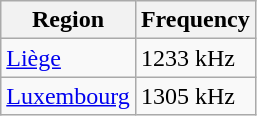<table class="wikitable">
<tr>
<th>Region</th>
<th>Frequency</th>
</tr>
<tr>
<td> <a href='#'>Liège</a></td>
<td>1233 kHz</td>
</tr>
<tr>
<td> <a href='#'>Luxembourg</a></td>
<td>1305 kHz</td>
</tr>
</table>
